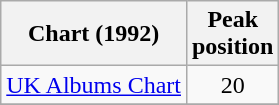<table class="wikitable">
<tr>
<th scope="col">Chart (1992)</th>
<th scope="col">Peak<br>position</th>
</tr>
<tr>
<td><a href='#'>UK Albums Chart</a></td>
<td style="text-align:center;">20</td>
</tr>
<tr>
</tr>
</table>
